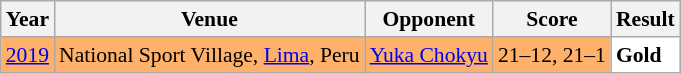<table class="sortable wikitable" style="font-size: 90%;">
<tr>
<th>Year</th>
<th>Venue</th>
<th>Opponent</th>
<th>Score</th>
<th>Result</th>
</tr>
<tr style="background:#FFB069">
<td align="center"><a href='#'>2019</a></td>
<td align="left">National Sport Village, <a href='#'>Lima</a>, Peru</td>
<td align="left"> <a href='#'>Yuka Chokyu</a></td>
<td align="left">21–12, 21–1</td>
<td style="text-align:left; background:white"> <strong>Gold</strong></td>
</tr>
</table>
